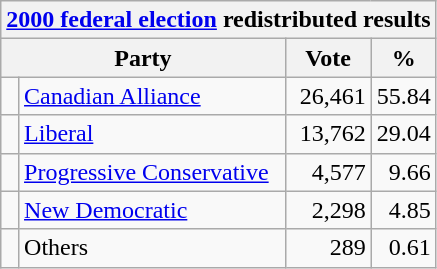<table class="wikitable">
<tr>
<th colspan="4"><a href='#'>2000 federal election</a> redistributed results</th>
</tr>
<tr>
<th bgcolor="#DDDDFF" width="130px" colspan="2">Party</th>
<th bgcolor="#DDDDFF" width="50px">Vote</th>
<th bgcolor="#DDDDFF" width="30px">%</th>
</tr>
<tr>
<td> </td>
<td><a href='#'>Canadian Alliance</a></td>
<td align=right>26,461</td>
<td align=right>55.84</td>
</tr>
<tr>
<td> </td>
<td><a href='#'>Liberal</a></td>
<td align=right>13,762</td>
<td align=right>29.04</td>
</tr>
<tr>
<td> </td>
<td><a href='#'>Progressive Conservative</a></td>
<td align=right>4,577</td>
<td align=right>9.66</td>
</tr>
<tr>
<td> </td>
<td><a href='#'>New Democratic</a></td>
<td align=right>2,298</td>
<td align=right>4.85</td>
</tr>
<tr>
<td> </td>
<td>Others</td>
<td align=right>289</td>
<td align=right>0.61</td>
</tr>
</table>
